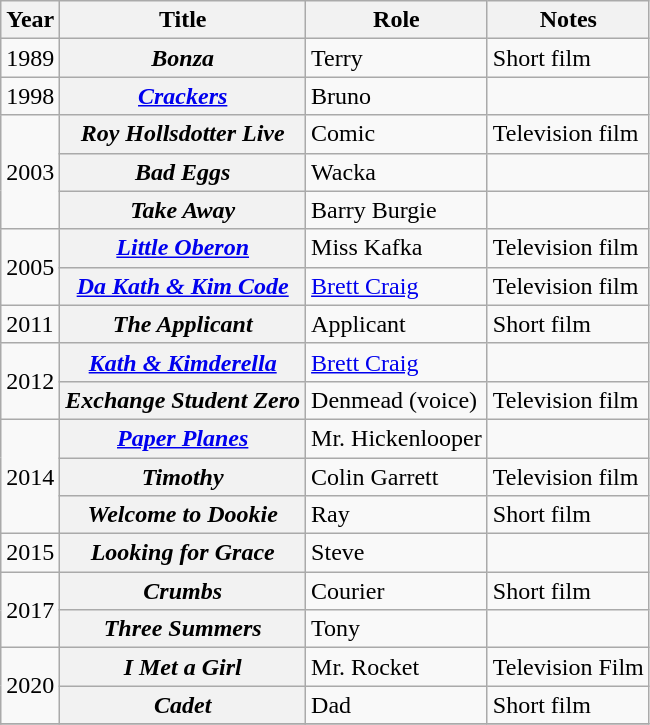<table class="wikitable plainrowheaders sortable">
<tr>
<th scope="col">Year</th>
<th scope="col">Title</th>
<th scope="col">Role</th>
<th scope="col" class="unsortable">Notes</th>
</tr>
<tr>
<td>1989</td>
<th scope="row"><em>Bonza</em></th>
<td>Terry</td>
<td>Short film</td>
</tr>
<tr>
<td>1998</td>
<th scope="row"><em><a href='#'>Crackers</a></em></th>
<td>Bruno</td>
<td></td>
</tr>
<tr>
<td rowspan="3">2003</td>
<th scope="row"><em>Roy Hollsdotter Live</em></th>
<td>Comic</td>
<td>Television film</td>
</tr>
<tr>
<th scope="row"><em>Bad Eggs</em></th>
<td>Wacka</td>
<td></td>
</tr>
<tr>
<th scope="row"><em>Take Away</em></th>
<td>Barry Burgie</td>
<td></td>
</tr>
<tr>
<td rowspan="2">2005</td>
<th scope="row"><em><a href='#'>Little Oberon</a></em></th>
<td>Miss Kafka</td>
<td>Television film</td>
</tr>
<tr>
<th scope="row"><em><a href='#'>Da Kath & Kim Code</a></em></th>
<td><a href='#'>Brett Craig</a></td>
<td>Television film</td>
</tr>
<tr>
<td>2011</td>
<th scope="row"><em>The Applicant</em></th>
<td>Applicant</td>
<td>Short film</td>
</tr>
<tr>
<td rowspan="2">2012</td>
<th scope="row"><em><a href='#'>Kath & Kimderella</a></em></th>
<td><a href='#'>Brett Craig</a></td>
<td></td>
</tr>
<tr>
<th scope="row"><em>Exchange Student Zero</em></th>
<td>Denmead (voice)</td>
<td>Television film</td>
</tr>
<tr>
<td rowspan="3">2014</td>
<th scope="row"><em><a href='#'>Paper Planes</a></em></th>
<td>Mr. Hickenlooper</td>
<td></td>
</tr>
<tr>
<th scope="row"><em>Timothy</em></th>
<td>Colin Garrett</td>
<td>Television film</td>
</tr>
<tr>
<th scope="row"><em>Welcome to Dookie</em></th>
<td>Ray</td>
<td>Short film</td>
</tr>
<tr>
<td>2015</td>
<th scope="row"><em>Looking for Grace</em></th>
<td>Steve</td>
<td></td>
</tr>
<tr>
<td rowspan="2">2017</td>
<th scope="row"><em>Crumbs</em></th>
<td>Courier</td>
<td>Short film</td>
</tr>
<tr>
<th scope="row"><em>Three Summers</em></th>
<td>Tony</td>
<td></td>
</tr>
<tr>
<td rowspan="2">2020</td>
<th scope="row"><em>I Met a Girl</em></th>
<td>Mr. Rocket</td>
<td>Television Film</td>
</tr>
<tr>
<th scope="row"><em>Cadet</em></th>
<td>Dad</td>
<td>Short film</td>
</tr>
<tr>
</tr>
</table>
